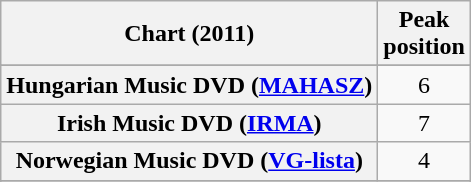<table class="wikitable sortable plainrowheaders" style="text-align:center">
<tr>
<th scope="col">Chart (2011)</th>
<th scope="col">Peak<br>position</th>
</tr>
<tr>
</tr>
<tr>
</tr>
<tr>
<th scope="row">Hungarian Music DVD (<a href='#'>MAHASZ</a>)</th>
<td>6</td>
</tr>
<tr>
<th scope="row">Irish Music DVD (<a href='#'>IRMA</a>)</th>
<td>7</td>
</tr>
<tr>
<th scope="row">Norwegian Music DVD (<a href='#'>VG-lista</a>)</th>
<td>4</td>
</tr>
<tr>
</tr>
<tr>
</tr>
</table>
